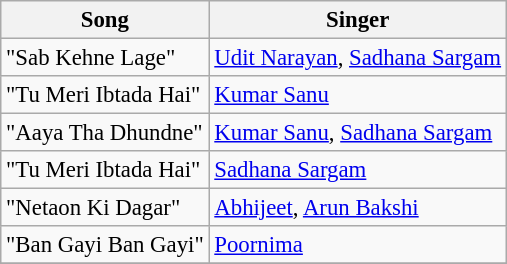<table class="wikitable" style="font-size:95%;">
<tr>
<th>Song</th>
<th>Singer</th>
</tr>
<tr>
<td>"Sab Kehne Lage"</td>
<td><a href='#'>Udit Narayan</a>, <a href='#'>Sadhana Sargam</a></td>
</tr>
<tr>
<td>"Tu Meri Ibtada Hai"</td>
<td><a href='#'>Kumar Sanu</a></td>
</tr>
<tr>
<td>"Aaya Tha Dhundne"</td>
<td><a href='#'>Kumar Sanu</a>, <a href='#'>Sadhana Sargam</a></td>
</tr>
<tr>
<td>"Tu Meri Ibtada Hai"</td>
<td><a href='#'>Sadhana Sargam</a></td>
</tr>
<tr>
<td>"Netaon Ki Dagar"</td>
<td><a href='#'>Abhijeet</a>, <a href='#'>Arun Bakshi</a></td>
</tr>
<tr>
<td>"Ban Gayi Ban Gayi"</td>
<td><a href='#'>Poornima</a></td>
</tr>
<tr>
</tr>
</table>
